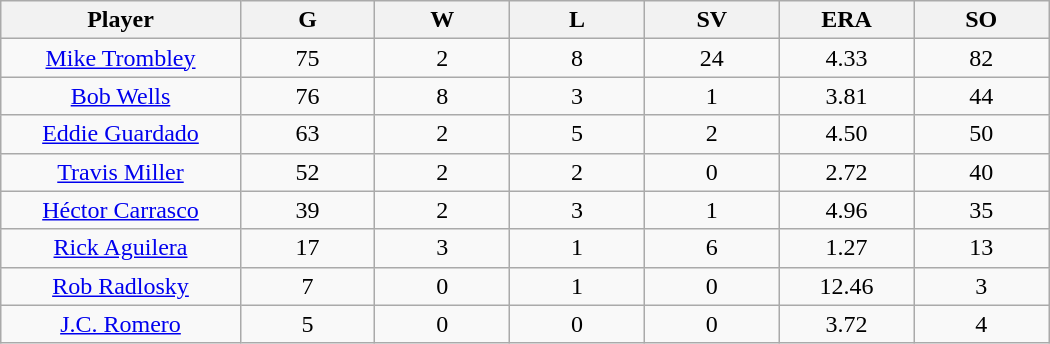<table class="wikitable sortable">
<tr>
<th bgcolor="#DDDDFF" width="16%">Player</th>
<th bgcolor="#DDDDFF" width="9%">G</th>
<th bgcolor="#DDDDFF" width="9%">W</th>
<th bgcolor="#DDDDFF" width="9%">L</th>
<th bgcolor="#DDDDFF" width="9%">SV</th>
<th bgcolor="#DDDDFF" width="9%">ERA</th>
<th bgcolor="#DDDDFF" width="9%">SO</th>
</tr>
<tr align="center">
<td><a href='#'>Mike Trombley</a></td>
<td>75</td>
<td>2</td>
<td>8</td>
<td>24</td>
<td>4.33</td>
<td>82</td>
</tr>
<tr align=center>
<td><a href='#'>Bob Wells</a></td>
<td>76</td>
<td>8</td>
<td>3</td>
<td>1</td>
<td>3.81</td>
<td>44</td>
</tr>
<tr align=center>
<td><a href='#'>Eddie Guardado</a></td>
<td>63</td>
<td>2</td>
<td>5</td>
<td>2</td>
<td>4.50</td>
<td>50</td>
</tr>
<tr align=center>
<td><a href='#'>Travis Miller</a></td>
<td>52</td>
<td>2</td>
<td>2</td>
<td>0</td>
<td>2.72</td>
<td>40</td>
</tr>
<tr align=center>
<td><a href='#'>Héctor Carrasco</a></td>
<td>39</td>
<td>2</td>
<td>3</td>
<td>1</td>
<td>4.96</td>
<td>35</td>
</tr>
<tr align=center>
<td><a href='#'>Rick Aguilera</a></td>
<td>17</td>
<td>3</td>
<td>1</td>
<td>6</td>
<td>1.27</td>
<td>13</td>
</tr>
<tr align=center>
<td><a href='#'>Rob Radlosky</a></td>
<td>7</td>
<td>0</td>
<td>1</td>
<td>0</td>
<td>12.46</td>
<td>3</td>
</tr>
<tr align=center>
<td><a href='#'>J.C. Romero</a></td>
<td>5</td>
<td>0</td>
<td>0</td>
<td>0</td>
<td>3.72</td>
<td>4</td>
</tr>
</table>
